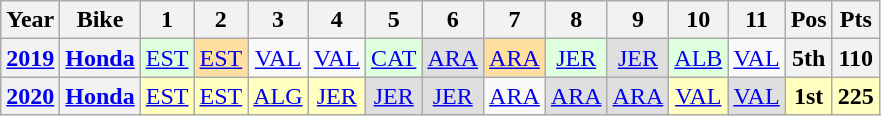<table class="wikitable" style="text-align:center;">
<tr>
<th>Year</th>
<th>Bike</th>
<th>1</th>
<th>2</th>
<th>3</th>
<th>4</th>
<th>5</th>
<th>6</th>
<th>7</th>
<th>8</th>
<th>9</th>
<th>10</th>
<th>11</th>
<th>Pos</th>
<th>Pts</th>
</tr>
<tr>
<th><a href='#'>2019</a></th>
<th><a href='#'>Honda</a></th>
<td style="background:#DFFFDF;"><a href='#'>EST</a><br></td>
<td style="background:#FFDF9F;"><a href='#'>EST</a><br></td>
<td><a href='#'>VAL</a></td>
<td><a href='#'>VAL</a></td>
<td style="background:#DFFFDF;"><a href='#'>CAT</a><br></td>
<td style="background:#DFDFDF;"><a href='#'>ARA</a><br></td>
<td style="background:#FFDF9F;"><a href='#'>ARA</a><br></td>
<td style="background:#DFFFDF;"><a href='#'>JER</a><br></td>
<td style="background:#DFDFDF;"><a href='#'>JER</a><br></td>
<td style="background:#DFFFDF;"><a href='#'>ALB</a><br></td>
<td><a href='#'>VAL</a></td>
<th>5th</th>
<th>110</th>
</tr>
<tr>
<th><a href='#'>2020</a></th>
<th><a href='#'>Honda</a></th>
<td style="background:#ffffbf;"><a href='#'>EST</a><br></td>
<td style="background:#ffffbf;"><a href='#'>EST</a><br></td>
<td style="background:#ffffbf;"><a href='#'>ALG</a><br></td>
<td style="background:#ffffbf;"><a href='#'>JER</a><br></td>
<td style="background:#dfdfdf;"><a href='#'>JER</a><br></td>
<td style="background:#dfdfdf;"><a href='#'>JER</a><br></td>
<td><a href='#'>ARA</a></td>
<td style="background:#dfdfdf;"><a href='#'>ARA</a><br></td>
<td style="background:#dfdfdf;"><a href='#'>ARA</a><br></td>
<td style="background:#ffffbf;"><a href='#'>VAL</a><br></td>
<td style="background:#dfdfdf;"><a href='#'>VAL</a><br></td>
<th style="background:#ffffbf;">1st</th>
<th style="background:#ffffbf;">225</th>
</tr>
</table>
